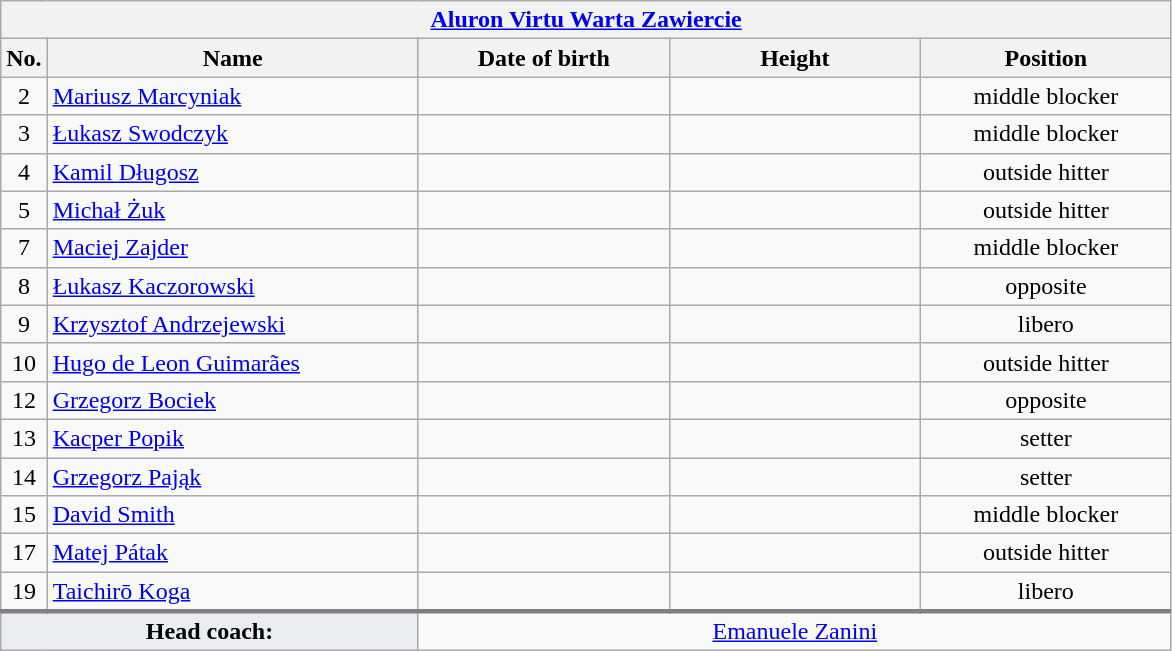<table class="wikitable collapsible collapsed" style="font-size:100%; text-align:center">
<tr>
<th colspan=5 style="width:30em"><a href='#'>Aluron Virtu Warta Zawiercie</a></th>
</tr>
<tr>
<th>No.</th>
<th style="width:15em">Name</th>
<th style="width:10em">Date of birth</th>
<th style="width:10em">Height</th>
<th style="width:10em">Position</th>
</tr>
<tr>
<td>2</td>
<td align=left> <a href='#'>Mariusz Marcyniak</a></td>
<td align=right></td>
<td></td>
<td>middle blocker</td>
</tr>
<tr>
<td>3</td>
<td align=left> <a href='#'>Łukasz Swodczyk</a></td>
<td align=right></td>
<td></td>
<td>middle blocker</td>
</tr>
<tr>
<td>4</td>
<td align=left> <a href='#'>Kamil Długosz</a></td>
<td align=right></td>
<td></td>
<td>outside hitter</td>
</tr>
<tr>
<td>5</td>
<td align=left> <a href='#'>Michał Żuk</a></td>
<td align=right></td>
<td></td>
<td>outside hitter</td>
</tr>
<tr>
<td>7</td>
<td align=left> <a href='#'>Maciej Zajder</a></td>
<td align=right></td>
<td></td>
<td>middle blocker</td>
</tr>
<tr>
<td>8</td>
<td align=left> <a href='#'>Łukasz Kaczorowski</a></td>
<td align=right></td>
<td></td>
<td>opposite</td>
</tr>
<tr>
<td>9</td>
<td align=left> <a href='#'>Krzysztof Andrzejewski</a></td>
<td align=right></td>
<td></td>
<td>libero</td>
</tr>
<tr>
<td>10</td>
<td align=left> <a href='#'>Hugo de Leon Guimarães</a></td>
<td align=right></td>
<td></td>
<td>outside hitter</td>
</tr>
<tr>
<td>12</td>
<td align=left> <a href='#'>Grzegorz Bociek</a></td>
<td align=right></td>
<td></td>
<td>opposite</td>
</tr>
<tr>
<td>13</td>
<td align=left> <a href='#'>Kacper Popik</a></td>
<td align=right></td>
<td></td>
<td>setter</td>
</tr>
<tr>
<td>14</td>
<td align=left> <a href='#'>Grzegorz Pająk</a></td>
<td align=right></td>
<td></td>
<td>setter</td>
</tr>
<tr>
<td>15</td>
<td align=left> <a href='#'>David Smith</a></td>
<td align=right></td>
<td></td>
<td>middle blocker</td>
</tr>
<tr>
<td>17</td>
<td align=left> <a href='#'>Matej Pátak</a></td>
<td align=right></td>
<td></td>
<td>outside hitter</td>
</tr>
<tr>
<td>19</td>
<td align=left> <a href='#'>Taichirō Koga</a></td>
<td align=right></td>
<td></td>
<td>libero</td>
</tr>
<tr style="border-top: 3px solid grey">
<td colspan=2 style="background:#EAECF0"><strong>Head coach:</strong></td>
<td colspan=3> <a href='#'>Emanuele Zanini</a></td>
</tr>
</table>
